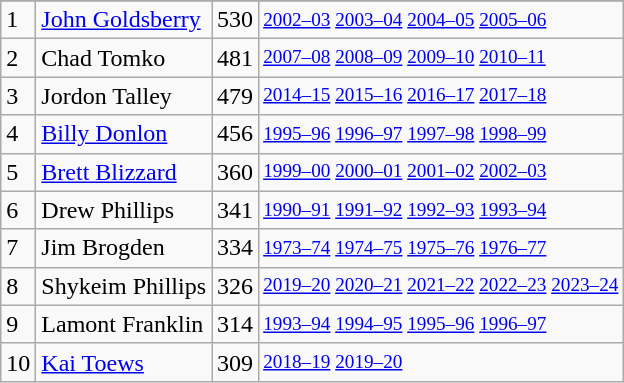<table class="wikitable">
<tr>
</tr>
<tr>
<td>1</td>
<td><a href='#'>John Goldsberry</a></td>
<td>530</td>
<td style="font-size:80%;"><a href='#'>2002–03</a> <a href='#'>2003–04</a> <a href='#'>2004–05</a> <a href='#'>2005–06</a></td>
</tr>
<tr>
<td>2</td>
<td>Chad Tomko</td>
<td>481</td>
<td style="font-size:80%;"><a href='#'>2007–08</a> <a href='#'>2008–09</a> <a href='#'>2009–10</a> <a href='#'>2010–11</a></td>
</tr>
<tr>
<td>3</td>
<td>Jordon Talley</td>
<td>479</td>
<td style="font-size:80%;"><a href='#'>2014–15</a> <a href='#'>2015–16</a> <a href='#'>2016–17</a> <a href='#'>2017–18</a></td>
</tr>
<tr>
<td>4</td>
<td><a href='#'>Billy Donlon</a></td>
<td>456</td>
<td style="font-size:80%;"><a href='#'>1995–96</a> <a href='#'>1996–97</a> <a href='#'>1997–98</a> <a href='#'>1998–99</a></td>
</tr>
<tr>
<td>5</td>
<td><a href='#'>Brett Blizzard</a></td>
<td>360</td>
<td style="font-size:80%;"><a href='#'>1999–00</a> <a href='#'>2000–01</a> <a href='#'>2001–02</a> <a href='#'>2002–03</a></td>
</tr>
<tr>
<td>6</td>
<td>Drew Phillips</td>
<td>341</td>
<td style="font-size:80%;"><a href='#'>1990–91</a> <a href='#'>1991–92</a> <a href='#'>1992–93</a> <a href='#'>1993–94</a></td>
</tr>
<tr>
<td>7</td>
<td>Jim Brogden</td>
<td>334</td>
<td style="font-size:80%;"><a href='#'>1973–74</a> <a href='#'>1974–75</a> <a href='#'>1975–76</a> <a href='#'>1976–77</a></td>
</tr>
<tr>
<td>8</td>
<td>Shykeim Phillips</td>
<td>326</td>
<td style="font-size:80%;"><a href='#'>2019–20</a> <a href='#'>2020–21</a> <a href='#'>2021–22</a> <a href='#'>2022–23</a> <a href='#'>2023–24</a></td>
</tr>
<tr>
<td>9</td>
<td>Lamont Franklin</td>
<td>314</td>
<td style="font-size:80%;"><a href='#'>1993–94</a> <a href='#'>1994–95</a> <a href='#'>1995–96</a> <a href='#'>1996–97</a></td>
</tr>
<tr>
<td>10</td>
<td><a href='#'>Kai Toews</a></td>
<td>309</td>
<td style="font-size:80%;"><a href='#'>2018–19</a> <a href='#'>2019–20</a></td>
</tr>
</table>
